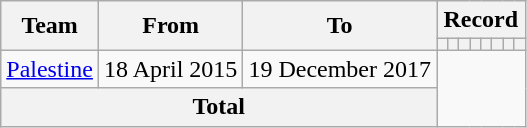<table class="wikitable" style="text-align: center">
<tr>
<th rowspan="2">Team</th>
<th rowspan="2">From</th>
<th rowspan="2">To</th>
<th colspan="8">Record</th>
</tr>
<tr>
<th></th>
<th></th>
<th></th>
<th></th>
<th></th>
<th></th>
<th></th>
<th></th>
</tr>
<tr>
<td align=left><a href='#'>Palestine</a></td>
<td align=left>18 April 2015</td>
<td align=left>19 December 2017<br></td>
</tr>
<tr>
<th colspan="3">Total<br></th>
</tr>
</table>
